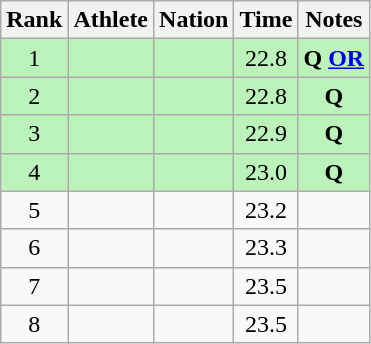<table class="wikitable sortable" style="text-align:center">
<tr>
<th>Rank</th>
<th>Athlete</th>
<th>Nation</th>
<th>Time</th>
<th>Notes</th>
</tr>
<tr bgcolor=#bbf3bb>
<td>1</td>
<td align=left></td>
<td align=left></td>
<td>22.8</td>
<td><strong>Q</strong> <strong><a href='#'>OR</a></strong></td>
</tr>
<tr bgcolor=#bbf3bb>
<td>2</td>
<td align=left></td>
<td align=left></td>
<td>22.8</td>
<td><strong>Q</strong></td>
</tr>
<tr bgcolor=#bbf3bb>
<td>3</td>
<td align=left></td>
<td align=left></td>
<td>22.9</td>
<td><strong>Q</strong></td>
</tr>
<tr bgcolor=#bbf3bb>
<td>4</td>
<td align=left></td>
<td align=left></td>
<td>23.0</td>
<td><strong>Q</strong></td>
</tr>
<tr>
<td>5</td>
<td align=left></td>
<td align=left></td>
<td>23.2</td>
<td></td>
</tr>
<tr>
<td>6</td>
<td align=left></td>
<td align=left></td>
<td>23.3</td>
<td></td>
</tr>
<tr>
<td>7</td>
<td align=left></td>
<td align=left></td>
<td>23.5</td>
<td></td>
</tr>
<tr>
<td>8</td>
<td align=left></td>
<td align=left></td>
<td>23.5</td>
<td></td>
</tr>
</table>
